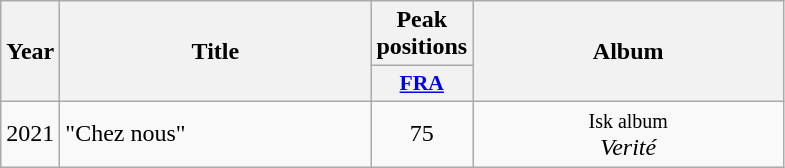<table class="wikitable">
<tr>
<th align="center" rowspan="2" width="10">Year</th>
<th align="center" rowspan="2" width="200">Title</th>
<th align="center" colspan="1" width="20">Peak positions</th>
<th align="center" rowspan="2" width="200">Album</th>
</tr>
<tr>
<th scope="col" style="width:3em;font-size:90%;"><a href='#'>FRA</a><br></th>
</tr>
<tr>
<td style="text-align:center;">2021</td>
<td>"Chez nous"</td>
<td style="text-align:center;">75</td>
<td style="text-align:center;"><small>Isk album</small><br><em>Verité</em></td>
</tr>
</table>
